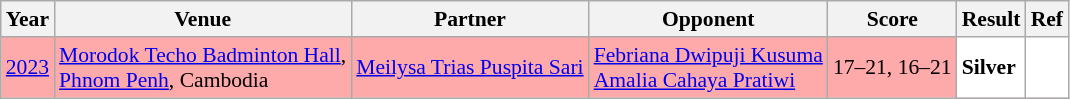<table class="sortable wikitable" style="font-size: 90%;">
<tr>
<th>Year</th>
<th>Venue</th>
<th>Partner</th>
<th>Opponent</th>
<th>Score</th>
<th>Result</th>
<th>Ref</th>
</tr>
<tr style="background:#FFAAAA">
<td align="center"><a href='#'>2023</a></td>
<td align="left"><a href='#'>Morodok Techo Badminton Hall</a>,<br><a href='#'>Phnom Penh</a>, Cambodia</td>
<td align="left"> <a href='#'>Meilysa Trias Puspita Sari</a></td>
<td align="left"> <a href='#'>Febriana Dwipuji Kusuma</a><br> <a href='#'>Amalia Cahaya Pratiwi</a></td>
<td align="left">17–21, 16–21</td>
<td style="text-align:left; background:white"> <strong>Silver</strong></td>
<td style="text-align:center; background:white"></td>
</tr>
</table>
